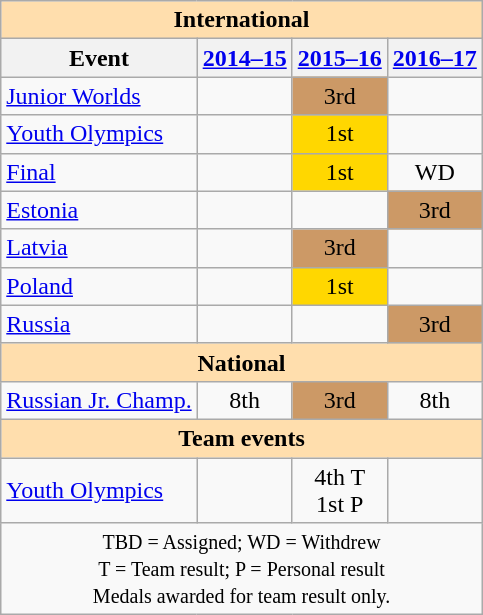<table class="wikitable" style="text-align:center">
<tr>
<th style="background-color: #ffdead; " colspan=4 align=center>International</th>
</tr>
<tr>
<th>Event</th>
<th><a href='#'>2014–15</a></th>
<th><a href='#'>2015–16</a></th>
<th><a href='#'>2016–17</a></th>
</tr>
<tr>
<td align=left><a href='#'>Junior Worlds</a></td>
<td></td>
<td bgcolor=cc9966>3rd</td>
<td></td>
</tr>
<tr>
<td align=left><a href='#'>Youth Olympics</a></td>
<td></td>
<td bgcolor=gold>1st</td>
<td></td>
</tr>
<tr>
<td align=left> <a href='#'>Final</a></td>
<td></td>
<td bgcolor=gold>1st</td>
<td>WD</td>
</tr>
<tr>
<td align=left> <a href='#'>Estonia</a></td>
<td></td>
<td></td>
<td bgcolor=cc9966>3rd</td>
</tr>
<tr>
<td align=left> <a href='#'>Latvia</a></td>
<td></td>
<td bgcolor=cc9966>3rd</td>
<td></td>
</tr>
<tr>
<td align=left> <a href='#'>Poland</a></td>
<td></td>
<td bgcolor=gold>1st</td>
<td></td>
</tr>
<tr>
<td align=left> <a href='#'>Russia</a></td>
<td></td>
<td></td>
<td bgcolor=cc9966>3rd</td>
</tr>
<tr>
<th style="background-color: #ffdead; " colspan=4 align=center>National</th>
</tr>
<tr>
<td align=left><a href='#'>Russian Jr. Champ.</a></td>
<td>8th</td>
<td bgcolor=cc9966>3rd</td>
<td>8th</td>
</tr>
<tr>
<th style="background-color: #ffdead; " colspan=4 align=center>Team events</th>
</tr>
<tr>
<td align=left><a href='#'>Youth Olympics</a></td>
<td></td>
<td>4th T <br>1st P</td>
<td></td>
</tr>
<tr>
<td colspan=4 align=center><small> TBD = Assigned; WD = Withdrew <br> T = Team result; P = Personal result <br> Medals awarded for team result only. </small></td>
</tr>
</table>
